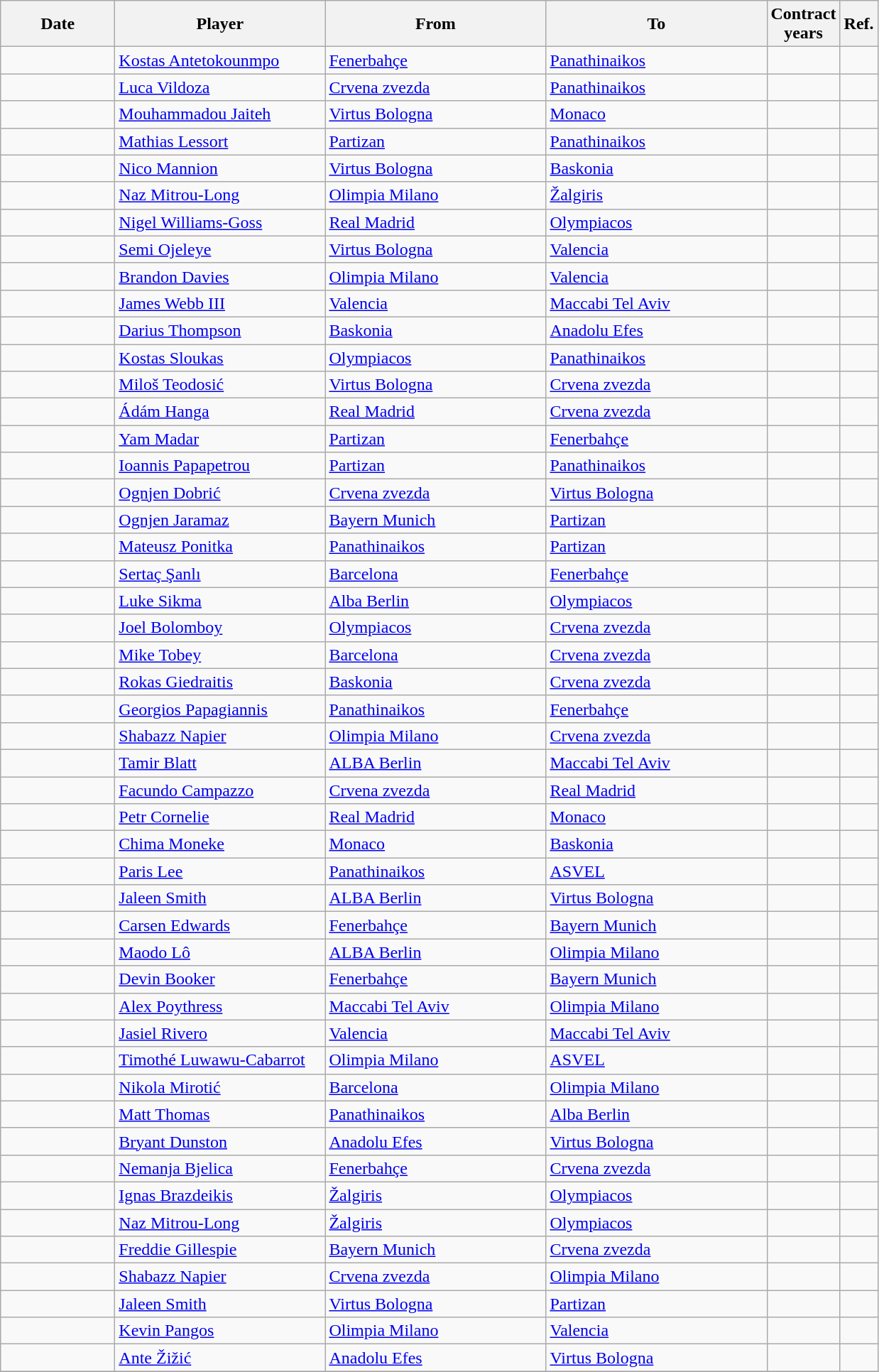<table class="wikitable sortable">
<tr>
<th width=100>Date</th>
<th width=190>Player</th>
<th style="width:200px;">From</th>
<th style="width:200px;">To</th>
<th>Contract<br>years</th>
<th>Ref.</th>
</tr>
<tr>
<td></td>
<td> <a href='#'>Kostas Antetokounmpo</a></td>
<td> <a href='#'>Fenerbahçe</a></td>
<td> <a href='#'>Panathinaikos</a></td>
<td></td>
<td></td>
</tr>
<tr>
<td></td>
<td> <a href='#'>Luca Vildoza</a></td>
<td> <a href='#'>Crvena zvezda</a></td>
<td> <a href='#'>Panathinaikos</a></td>
<td></td>
<td></td>
</tr>
<tr>
<td></td>
<td> <a href='#'>Mouhammadou Jaiteh</a></td>
<td> <a href='#'>Virtus Bologna</a></td>
<td> <a href='#'>Monaco</a></td>
<td></td>
<td></td>
</tr>
<tr>
<td></td>
<td> <a href='#'>Mathias Lessort</a></td>
<td> <a href='#'>Partizan</a></td>
<td> <a href='#'>Panathinaikos</a></td>
<td></td>
<td></td>
</tr>
<tr>
<td></td>
<td> <a href='#'>Nico Mannion</a></td>
<td> <a href='#'>Virtus Bologna</a></td>
<td> <a href='#'>Baskonia</a></td>
<td></td>
<td></td>
</tr>
<tr>
<td></td>
<td> <a href='#'>Naz Mitrou-Long</a></td>
<td> <a href='#'>Olimpia Milano</a></td>
<td> <a href='#'>Žalgiris</a></td>
<td></td>
<td></td>
</tr>
<tr>
<td></td>
<td> <a href='#'>Nigel Williams-Goss</a></td>
<td> <a href='#'>Real Madrid</a></td>
<td> <a href='#'>Olympiacos</a></td>
<td></td>
<td></td>
</tr>
<tr>
<td></td>
<td> <a href='#'>Semi Ojeleye</a></td>
<td> <a href='#'>Virtus Bologna</a></td>
<td> <a href='#'>Valencia</a></td>
<td></td>
<td></td>
</tr>
<tr>
<td></td>
<td> <a href='#'>Brandon Davies</a></td>
<td> <a href='#'>Olimpia Milano</a></td>
<td> <a href='#'>Valencia</a></td>
<td></td>
<td></td>
</tr>
<tr>
<td></td>
<td> <a href='#'>James Webb III</a></td>
<td> <a href='#'>Valencia</a></td>
<td> <a href='#'>Maccabi Tel Aviv</a></td>
<td></td>
<td></td>
</tr>
<tr>
<td></td>
<td> <a href='#'>Darius Thompson</a></td>
<td> <a href='#'>Baskonia</a></td>
<td> <a href='#'>Anadolu Efes</a></td>
<td></td>
<td></td>
</tr>
<tr>
<td></td>
<td> <a href='#'>Kostas Sloukas</a></td>
<td> <a href='#'>Olympiacos</a></td>
<td> <a href='#'>Panathinaikos</a></td>
<td></td>
<td></td>
</tr>
<tr>
<td></td>
<td> <a href='#'>Miloš Teodosić</a></td>
<td> <a href='#'>Virtus Bologna</a></td>
<td> <a href='#'>Crvena zvezda</a></td>
<td></td>
<td></td>
</tr>
<tr>
<td></td>
<td> <a href='#'>Ádám Hanga</a></td>
<td> <a href='#'>Real Madrid</a></td>
<td> <a href='#'>Crvena zvezda</a></td>
<td></td>
<td></td>
</tr>
<tr>
<td></td>
<td> <a href='#'>Yam Madar</a></td>
<td> <a href='#'>Partizan</a></td>
<td> <a href='#'>Fenerbahçe</a></td>
<td></td>
<td></td>
</tr>
<tr>
<td></td>
<td> <a href='#'>Ioannis Papapetrou</a></td>
<td> <a href='#'>Partizan</a></td>
<td> <a href='#'>Panathinaikos</a></td>
<td></td>
<td></td>
</tr>
<tr>
<td></td>
<td> <a href='#'>Ognjen Dobrić</a></td>
<td> <a href='#'>Crvena zvezda</a></td>
<td> <a href='#'>Virtus Bologna</a></td>
<td></td>
<td></td>
</tr>
<tr>
<td></td>
<td> <a href='#'>Ognjen Jaramaz</a></td>
<td> <a href='#'>Bayern Munich</a></td>
<td> <a href='#'>Partizan</a></td>
<td></td>
<td></td>
</tr>
<tr>
<td></td>
<td> <a href='#'>Mateusz Ponitka</a></td>
<td> <a href='#'>Panathinaikos</a></td>
<td> <a href='#'>Partizan</a></td>
<td></td>
<td></td>
</tr>
<tr>
<td></td>
<td> <a href='#'>Sertaç Şanlı</a></td>
<td> <a href='#'>Barcelona</a></td>
<td> <a href='#'>Fenerbahçe</a></td>
<td></td>
<td></td>
</tr>
<tr>
<td></td>
<td> <a href='#'>Luke Sikma</a></td>
<td> <a href='#'>Alba Berlin</a></td>
<td> <a href='#'>Olympiacos</a></td>
<td></td>
<td></td>
</tr>
<tr>
<td></td>
<td> <a href='#'>Joel Bolomboy</a></td>
<td> <a href='#'>Olympiacos</a></td>
<td> <a href='#'>Crvena zvezda</a></td>
<td></td>
<td></td>
</tr>
<tr>
<td></td>
<td> <a href='#'>Mike Tobey</a></td>
<td> <a href='#'>Barcelona</a></td>
<td> <a href='#'>Crvena zvezda</a></td>
<td></td>
<td></td>
</tr>
<tr>
<td></td>
<td> <a href='#'>Rokas Giedraitis</a></td>
<td> <a href='#'>Baskonia</a></td>
<td> <a href='#'>Crvena zvezda</a></td>
<td></td>
<td></td>
</tr>
<tr>
<td></td>
<td> <a href='#'>Georgios Papagiannis</a></td>
<td> <a href='#'>Panathinaikos</a></td>
<td> <a href='#'>Fenerbahçe</a></td>
<td></td>
<td></td>
</tr>
<tr>
<td></td>
<td> <a href='#'>Shabazz Napier</a></td>
<td> <a href='#'>Olimpia Milano</a></td>
<td> <a href='#'>Crvena zvezda</a></td>
<td></td>
<td></td>
</tr>
<tr>
<td></td>
<td> <a href='#'>Tamir Blatt</a></td>
<td> <a href='#'>ALBA Berlin</a></td>
<td> <a href='#'>Maccabi Tel Aviv</a></td>
<td></td>
<td></td>
</tr>
<tr>
<td></td>
<td> <a href='#'>Facundo Campazzo</a></td>
<td> <a href='#'>Crvena zvezda</a></td>
<td> <a href='#'>Real Madrid</a></td>
<td></td>
<td></td>
</tr>
<tr>
<td></td>
<td> <a href='#'>Petr Cornelie</a></td>
<td> <a href='#'>Real Madrid</a></td>
<td> <a href='#'>Monaco</a></td>
<td></td>
<td></td>
</tr>
<tr>
<td></td>
<td> <a href='#'>Chima Moneke</a></td>
<td> <a href='#'>Monaco</a></td>
<td> <a href='#'>Baskonia</a></td>
<td></td>
<td></td>
</tr>
<tr>
<td></td>
<td> <a href='#'>Paris Lee</a></td>
<td> <a href='#'>Panathinaikos</a></td>
<td> <a href='#'>ASVEL</a></td>
<td></td>
<td></td>
</tr>
<tr>
<td></td>
<td> <a href='#'>Jaleen Smith</a></td>
<td> <a href='#'>ALBA Berlin</a></td>
<td> <a href='#'>Virtus Bologna</a></td>
<td></td>
<td></td>
</tr>
<tr>
<td></td>
<td> <a href='#'>Carsen Edwards</a></td>
<td> <a href='#'>Fenerbahçe</a></td>
<td> <a href='#'>Bayern Munich</a></td>
<td></td>
<td></td>
</tr>
<tr>
<td></td>
<td> <a href='#'>Maodo Lô</a></td>
<td> <a href='#'>ALBA Berlin</a></td>
<td> <a href='#'>Olimpia Milano</a></td>
<td></td>
<td></td>
</tr>
<tr>
<td></td>
<td> <a href='#'>Devin Booker</a></td>
<td> <a href='#'>Fenerbahçe</a></td>
<td> <a href='#'>Bayern Munich</a></td>
<td></td>
<td></td>
</tr>
<tr>
<td></td>
<td> <a href='#'>Alex Poythress</a></td>
<td> <a href='#'>Maccabi Tel Aviv</a></td>
<td> <a href='#'>Olimpia Milano</a></td>
<td></td>
<td></td>
</tr>
<tr>
<td></td>
<td> <a href='#'>Jasiel Rivero</a></td>
<td> <a href='#'>Valencia</a></td>
<td> <a href='#'>Maccabi Tel Aviv</a></td>
<td></td>
<td></td>
</tr>
<tr>
<td></td>
<td> <a href='#'>Timothé Luwawu-Cabarrot</a></td>
<td> <a href='#'>Olimpia Milano</a></td>
<td> <a href='#'>ASVEL</a></td>
<td></td>
<td></td>
</tr>
<tr>
<td></td>
<td> <a href='#'>Nikola Mirotić</a></td>
<td> <a href='#'>Barcelona</a></td>
<td> <a href='#'>Olimpia Milano</a></td>
<td></td>
<td></td>
</tr>
<tr>
<td></td>
<td> <a href='#'>Matt Thomas</a></td>
<td> <a href='#'>Panathinaikos</a></td>
<td> <a href='#'>Alba Berlin</a></td>
<td></td>
<td></td>
</tr>
<tr>
<td></td>
<td> <a href='#'>Bryant Dunston</a></td>
<td> <a href='#'>Anadolu Efes</a></td>
<td> <a href='#'>Virtus Bologna</a></td>
<td></td>
<td></td>
</tr>
<tr>
<td></td>
<td> <a href='#'>Nemanja Bjelica</a></td>
<td> <a href='#'>Fenerbahçe</a></td>
<td> <a href='#'>Crvena zvezda</a></td>
<td></td>
<td></td>
</tr>
<tr>
<td></td>
<td> <a href='#'>Ignas Brazdeikis</a></td>
<td> <a href='#'>Žalgiris</a></td>
<td> <a href='#'>Olympiacos</a></td>
<td></td>
<td></td>
</tr>
<tr>
<td></td>
<td> <a href='#'>Naz Mitrou-Long</a></td>
<td> <a href='#'>Žalgiris</a></td>
<td> <a href='#'>Olympiacos</a></td>
<td></td>
<td></td>
</tr>
<tr>
<td></td>
<td> <a href='#'>Freddie Gillespie</a></td>
<td> <a href='#'>Bayern Munich</a></td>
<td> <a href='#'>Crvena zvezda</a></td>
<td></td>
<td></td>
</tr>
<tr>
<td></td>
<td> <a href='#'>Shabazz Napier</a></td>
<td> <a href='#'>Crvena zvezda</a></td>
<td> <a href='#'>Olimpia Milano</a></td>
<td></td>
<td></td>
</tr>
<tr>
<td></td>
<td> <a href='#'>Jaleen Smith</a></td>
<td> <a href='#'>Virtus Bologna</a></td>
<td> <a href='#'>Partizan</a></td>
<td></td>
<td></td>
</tr>
<tr>
<td></td>
<td> <a href='#'>Kevin Pangos</a></td>
<td> <a href='#'>Olimpia Milano</a></td>
<td> <a href='#'>Valencia</a></td>
<td></td>
<td></td>
</tr>
<tr>
<td></td>
<td> <a href='#'>Ante Žižić</a></td>
<td> <a href='#'>Anadolu Efes</a></td>
<td> <a href='#'>Virtus Bologna</a></td>
<td></td>
<td></td>
</tr>
<tr>
</tr>
</table>
